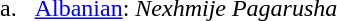<table style="margin-left:13px; line-height:150%">
<tr>
<td style="text-align:right; vertical-align:top;">a.  </td>
<td><a href='#'>Albanian</a>: <em>Nexhmije Pagarusha</em></td>
</tr>
</table>
